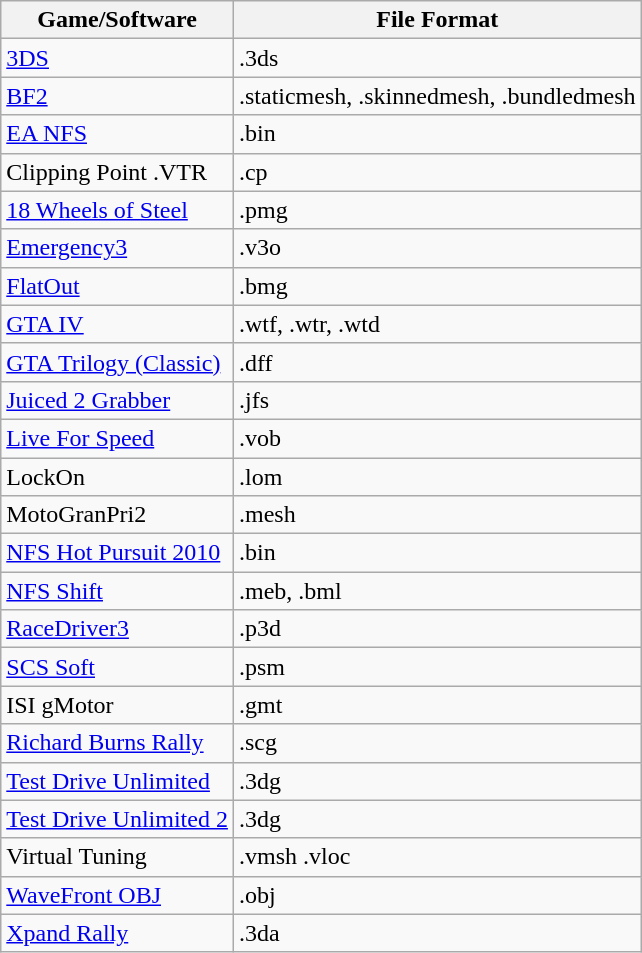<table class="wikitable">
<tr>
<th>Game/Software</th>
<th>File Format</th>
</tr>
<tr>
<td><a href='#'>3DS</a></td>
<td>.3ds</td>
</tr>
<tr>
<td><a href='#'>BF2</a></td>
<td>.staticmesh, .skinnedmesh, .bundledmesh</td>
</tr>
<tr>
<td><a href='#'>EA NFS</a></td>
<td>.bin</td>
</tr>
<tr>
<td>Clipping Point .VTR</td>
<td>.cp</td>
</tr>
<tr>
<td><a href='#'>18 Wheels of Steel</a></td>
<td>.pmg</td>
</tr>
<tr>
<td><a href='#'>Emergency3</a></td>
<td>.v3o</td>
</tr>
<tr>
<td><a href='#'>FlatOut</a></td>
<td>.bmg</td>
</tr>
<tr>
<td><a href='#'>GTA IV</a></td>
<td>.wtf, .wtr, .wtd</td>
</tr>
<tr>
<td><a href='#'>GTA Trilogy (Classic)</a></td>
<td>.dff</td>
</tr>
<tr>
<td><a href='#'>Juiced 2 Grabber</a></td>
<td>.jfs</td>
</tr>
<tr>
<td><a href='#'>Live For Speed</a></td>
<td>.vob</td>
</tr>
<tr>
<td>LockOn</td>
<td>.lom</td>
</tr>
<tr>
<td>MotoGranPri2</td>
<td>.mesh</td>
</tr>
<tr>
<td><a href='#'>NFS Hot Pursuit 2010</a></td>
<td>.bin</td>
</tr>
<tr>
<td><a href='#'>NFS Shift</a></td>
<td>.meb, .bml</td>
</tr>
<tr>
<td><a href='#'>RaceDriver3</a></td>
<td>.p3d</td>
</tr>
<tr>
<td><a href='#'>SCS Soft</a></td>
<td>.psm</td>
</tr>
<tr>
<td>ISI gMotor</td>
<td>.gmt</td>
</tr>
<tr>
<td><a href='#'>Richard Burns Rally</a></td>
<td>.scg</td>
</tr>
<tr>
<td><a href='#'>Test Drive Unlimited</a></td>
<td>.3dg</td>
</tr>
<tr>
<td><a href='#'>Test Drive Unlimited 2</a></td>
<td>.3dg</td>
</tr>
<tr>
<td>Virtual Tuning</td>
<td>.vmsh .vloc</td>
</tr>
<tr>
<td><a href='#'>WaveFront OBJ</a></td>
<td>.obj</td>
</tr>
<tr>
<td><a href='#'>Xpand Rally</a></td>
<td>.3da</td>
</tr>
</table>
